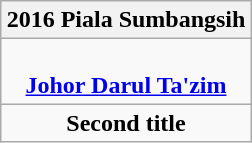<table class="wikitable" style="text-align: center; margin: 0 auto;">
<tr>
<th>2016 Piala Sumbangsih</th>
</tr>
<tr>
<td><br><a href='#'><strong>Johor Darul Ta'zim</strong></a></td>
</tr>
<tr>
<td><strong>Second title</strong></td>
</tr>
</table>
